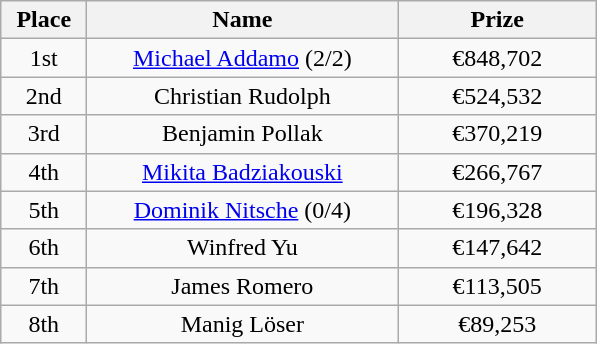<table class="wikitable">
<tr>
<th width="50">Place</th>
<th width="200">Name</th>
<th width="125">Prize</th>
</tr>
<tr>
<td align="center">1st</td>
<td align="center"><a href='#'>Michael Addamo</a> (2/2)</td>
<td align="center">€848,702</td>
</tr>
<tr>
<td align="center">2nd</td>
<td align="center">Christian Rudolph</td>
<td align="center">€524,532</td>
</tr>
<tr>
<td align="center">3rd</td>
<td align="center">Benjamin Pollak</td>
<td align="center">€370,219</td>
</tr>
<tr>
<td align="center">4th</td>
<td align="center"><a href='#'>Mikita Badziakouski</a></td>
<td align="center">€266,767</td>
</tr>
<tr>
<td align="center">5th</td>
<td align="center"><a href='#'>Dominik Nitsche</a> (0/4)</td>
<td align="center">€196,328</td>
</tr>
<tr>
<td align="center">6th</td>
<td align="center">Winfred Yu</td>
<td align="center">€147,642</td>
</tr>
<tr>
<td align="center">7th</td>
<td align="center">James Romero</td>
<td align="center">€113,505</td>
</tr>
<tr>
<td align="center">8th</td>
<td align="center">Manig Löser</td>
<td align="center">€89,253</td>
</tr>
</table>
